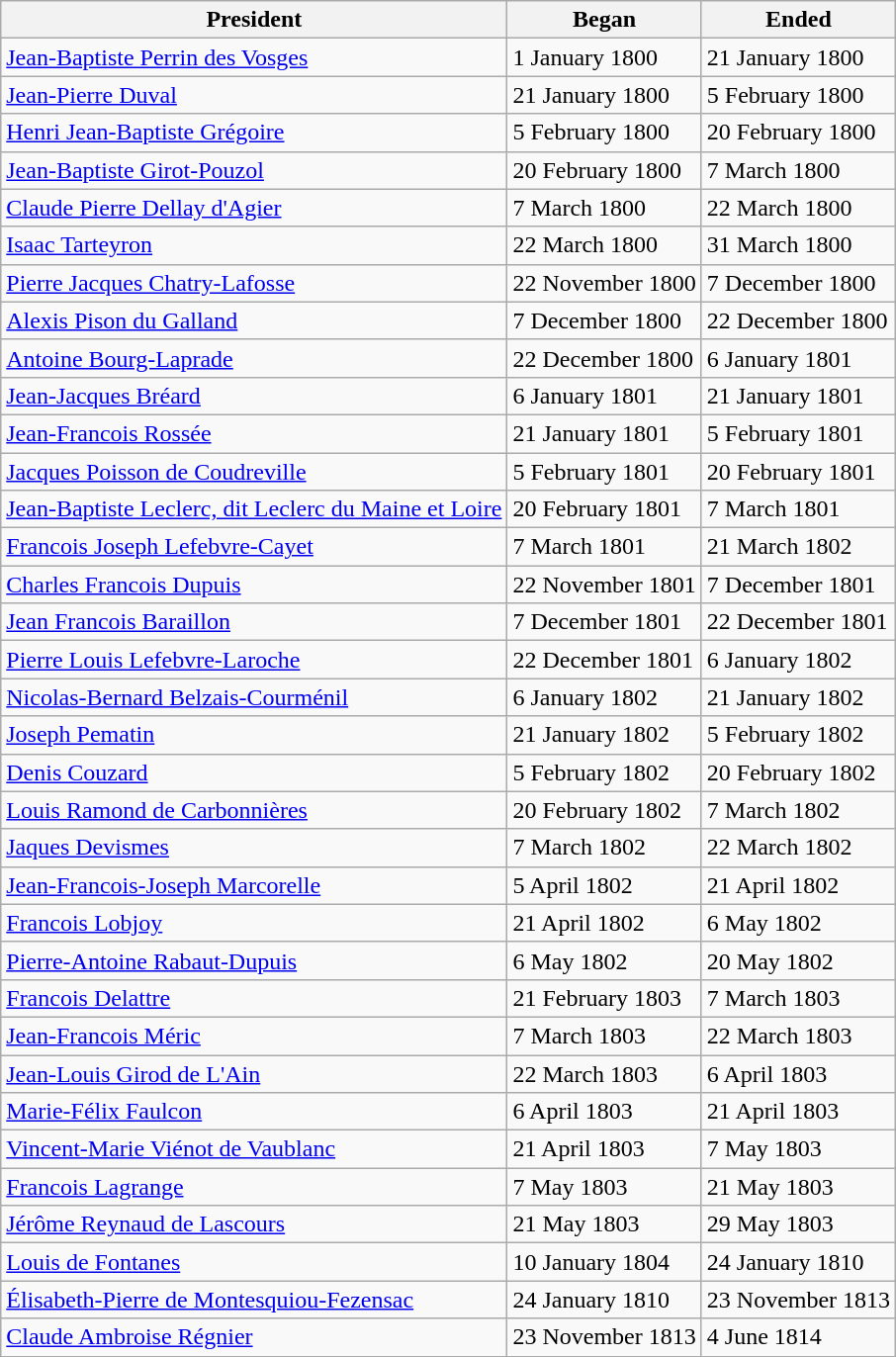<table class="wikitable">
<tr>
<th scope="col">President</th>
<th scope="col">Began</th>
<th scope="col">Ended</th>
</tr>
<tr>
<td><a href='#'>Jean-Baptiste Perrin des Vosges</a></td>
<td>1 January 1800</td>
<td>21 January 1800</td>
</tr>
<tr>
<td><a href='#'>Jean-Pierre Duval</a></td>
<td>21 January 1800</td>
<td>5 February 1800</td>
</tr>
<tr>
<td><a href='#'>Henri Jean-Baptiste Grégoire</a></td>
<td>5 February 1800</td>
<td>20 February 1800</td>
</tr>
<tr>
<td><a href='#'>Jean-Baptiste Girot-Pouzol</a></td>
<td>20 February 1800</td>
<td>7 March 1800</td>
</tr>
<tr>
<td><a href='#'>Claude Pierre Dellay d'Agier</a></td>
<td>7 March 1800</td>
<td>22 March 1800</td>
</tr>
<tr>
<td><a href='#'>Isaac Tarteyron</a></td>
<td>22 March 1800</td>
<td>31 March 1800</td>
</tr>
<tr>
<td><a href='#'>Pierre Jacques Chatry-Lafosse</a></td>
<td>22 November 1800</td>
<td>7 December 1800</td>
</tr>
<tr>
<td><a href='#'>Alexis Pison du Galland</a></td>
<td>7 December 1800</td>
<td>22 December 1800</td>
</tr>
<tr>
<td><a href='#'>Antoine Bourg-Laprade</a></td>
<td>22 December 1800</td>
<td>6 January 1801</td>
</tr>
<tr>
<td><a href='#'>Jean-Jacques Bréard</a></td>
<td>6 January 1801</td>
<td>21 January 1801</td>
</tr>
<tr>
<td><a href='#'>Jean-Francois Rossée</a></td>
<td>21 January 1801</td>
<td>5 February 1801</td>
</tr>
<tr>
<td><a href='#'>Jacques Poisson de Coudreville</a></td>
<td>5 February 1801</td>
<td>20 February 1801</td>
</tr>
<tr>
<td><a href='#'>Jean-Baptiste Leclerc, dit Leclerc du Maine et Loire</a></td>
<td>20 February 1801</td>
<td>7 March 1801</td>
</tr>
<tr>
<td><a href='#'>Francois Joseph Lefebvre-Cayet</a></td>
<td>7 March 1801</td>
<td>21 March 1802</td>
</tr>
<tr>
<td><a href='#'>Charles Francois Dupuis</a></td>
<td>22 November 1801</td>
<td>7 December 1801</td>
</tr>
<tr>
<td><a href='#'>Jean Francois Baraillon</a></td>
<td>7 December 1801</td>
<td>22 December 1801</td>
</tr>
<tr>
<td><a href='#'>Pierre Louis Lefebvre-Laroche</a></td>
<td>22 December 1801</td>
<td>6 January 1802</td>
</tr>
<tr>
<td><a href='#'>Nicolas-Bernard Belzais-Courménil</a></td>
<td>6 January 1802</td>
<td>21 January 1802</td>
</tr>
<tr>
<td><a href='#'>Joseph Pematin</a></td>
<td>21 January 1802</td>
<td>5 February 1802</td>
</tr>
<tr>
<td><a href='#'>Denis Couzard</a></td>
<td>5 February 1802</td>
<td>20 February 1802</td>
</tr>
<tr>
<td><a href='#'>Louis Ramond de Carbonnières</a></td>
<td>20 February 1802</td>
<td>7 March 1802</td>
</tr>
<tr>
<td><a href='#'>Jaques Devismes</a></td>
<td>7 March 1802</td>
<td>22 March 1802</td>
</tr>
<tr>
<td><a href='#'>Jean-Francois-Joseph Marcorelle</a></td>
<td>5 April 1802</td>
<td>21 April 1802</td>
</tr>
<tr>
<td><a href='#'>Francois Lobjoy</a></td>
<td>21 April 1802</td>
<td>6 May 1802</td>
</tr>
<tr>
<td><a href='#'>Pierre-Antoine Rabaut-Dupuis</a></td>
<td>6 May 1802</td>
<td>20 May 1802</td>
</tr>
<tr>
<td><a href='#'>Francois Delattre</a></td>
<td>21 February 1803</td>
<td>7 March 1803</td>
</tr>
<tr>
<td><a href='#'>Jean-Francois Méric</a></td>
<td>7 March 1803</td>
<td>22 March 1803</td>
</tr>
<tr>
<td><a href='#'>Jean-Louis Girod de L'Ain</a></td>
<td>22 March 1803</td>
<td>6 April 1803</td>
</tr>
<tr>
<td><a href='#'>Marie-Félix Faulcon</a></td>
<td>6 April 1803</td>
<td>21 April 1803</td>
</tr>
<tr>
<td><a href='#'>Vincent-Marie Viénot de Vaublanc</a></td>
<td>21 April 1803</td>
<td>7 May 1803</td>
</tr>
<tr>
<td><a href='#'>Francois Lagrange</a></td>
<td>7 May 1803</td>
<td>21 May 1803</td>
</tr>
<tr>
<td><a href='#'>Jérôme Reynaud de Lascours</a></td>
<td>21 May 1803</td>
<td>29 May 1803</td>
</tr>
<tr>
<td><a href='#'>Louis de Fontanes</a></td>
<td>10 January 1804</td>
<td>24 January 1810</td>
</tr>
<tr>
<td><a href='#'>Élisabeth-Pierre de Montesquiou-Fezensac</a></td>
<td>24 January 1810</td>
<td>23 November 1813</td>
</tr>
<tr>
<td><a href='#'>Claude Ambroise Régnier</a></td>
<td>23 November 1813</td>
<td>4 June 1814</td>
</tr>
</table>
